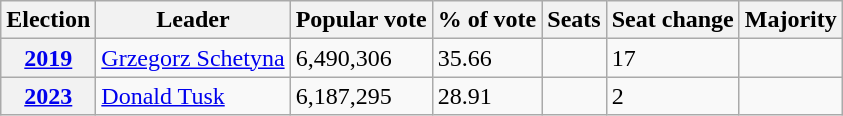<table class=wikitable>
<tr>
<th>Election</th>
<th>Leader</th>
<th>Popular vote</th>
<th>% of vote</th>
<th>Seats</th>
<th>Seat change</th>
<th>Majority</th>
</tr>
<tr>
<th><a href='#'>2019</a></th>
<td><a href='#'>Grzegorz Schetyna</a></td>
<td>6,490,306</td>
<td>35.66 </td>
<td></td>
<td>17</td>
<td></td>
</tr>
<tr>
<th><a href='#'>2023</a></th>
<td><a href='#'>Donald Tusk</a></td>
<td>6,187,295</td>
<td>28.91 </td>
<td></td>
<td>2</td>
<td></td>
</tr>
</table>
